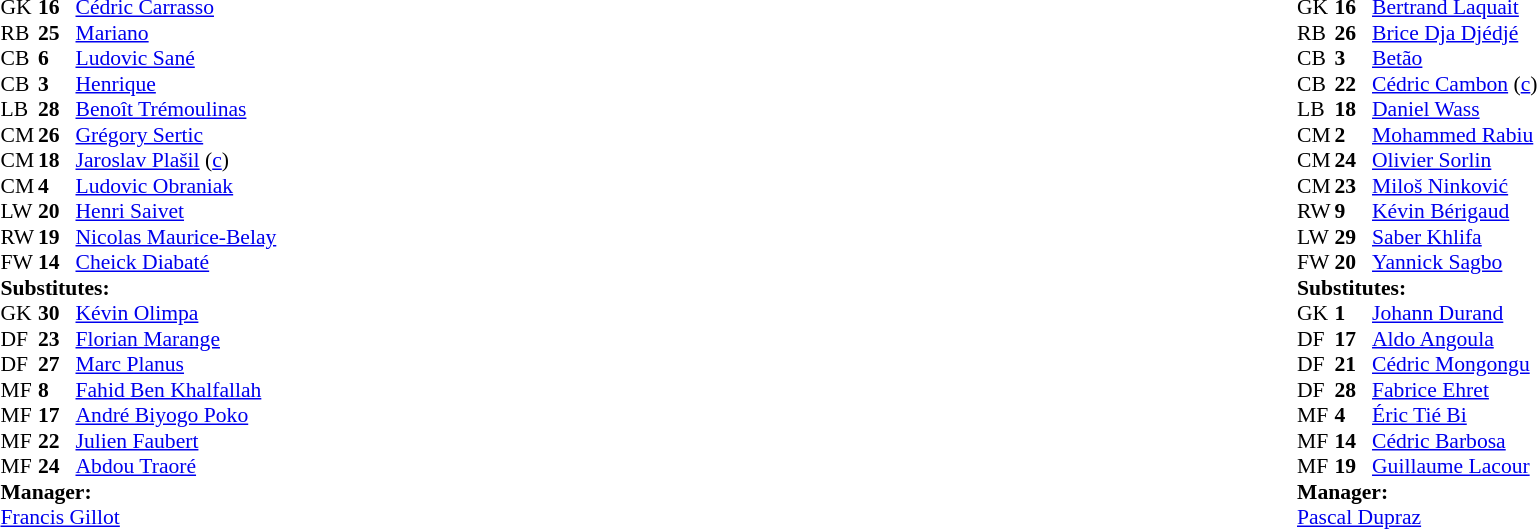<table width="100%">
<tr>
<td valign="top" width="50%"><br><table style="font-size: 90%" cellspacing="0" cellpadding="0">
<tr>
<th width=25></th>
<th width=25></th>
</tr>
<tr>
<td>GK</td>
<td><strong>16</strong></td>
<td> <a href='#'>Cédric Carrasso</a></td>
</tr>
<tr>
<td>RB</td>
<td><strong>25</strong></td>
<td> <a href='#'>Mariano</a></td>
<td></td>
</tr>
<tr>
<td>CB</td>
<td><strong>6</strong></td>
<td> <a href='#'>Ludovic Sané</a></td>
</tr>
<tr>
<td>CB</td>
<td><strong>3</strong></td>
<td> <a href='#'>Henrique</a></td>
</tr>
<tr>
<td>LB</td>
<td><strong>28</strong></td>
<td> <a href='#'>Benoît Trémoulinas</a></td>
</tr>
<tr>
<td>CM</td>
<td><strong>26</strong></td>
<td> <a href='#'>Grégory Sertic</a></td>
</tr>
<tr>
<td>CM</td>
<td><strong>18</strong></td>
<td> <a href='#'>Jaroslav Plašil</a> (<a href='#'>c</a>)</td>
<td></td>
<td></td>
</tr>
<tr>
<td>CM</td>
<td><strong>4</strong></td>
<td> <a href='#'>Ludovic Obraniak</a></td>
</tr>
<tr>
<td>LW</td>
<td><strong>20</strong></td>
<td> <a href='#'>Henri Saivet</a></td>
</tr>
<tr>
<td>RW</td>
<td><strong>19</strong></td>
<td> <a href='#'>Nicolas Maurice-Belay</a></td>
</tr>
<tr>
<td>FW</td>
<td><strong>14</strong></td>
<td> <a href='#'>Cheick Diabaté</a></td>
</tr>
<tr>
<td colspan=3><strong>Substitutes:</strong></td>
</tr>
<tr>
<td>GK</td>
<td><strong>30</strong></td>
<td> <a href='#'>Kévin Olimpa</a></td>
</tr>
<tr>
<td>DF</td>
<td><strong>23</strong></td>
<td> <a href='#'>Florian Marange</a></td>
</tr>
<tr>
<td>DF</td>
<td><strong>27</strong></td>
<td> <a href='#'>Marc Planus</a></td>
</tr>
<tr>
<td>MF</td>
<td><strong>8</strong></td>
<td> <a href='#'>Fahid Ben Khalfallah</a></td>
</tr>
<tr>
<td>MF</td>
<td><strong>17</strong></td>
<td> <a href='#'>André Biyogo Poko</a></td>
<td></td>
<td></td>
</tr>
<tr>
<td>MF</td>
<td><strong>22</strong></td>
<td> <a href='#'>Julien Faubert</a></td>
</tr>
<tr>
<td>MF</td>
<td><strong>24</strong></td>
<td> <a href='#'>Abdou Traoré</a></td>
</tr>
<tr>
<td colspan=3><strong>Manager:</strong></td>
</tr>
<tr>
<td colspan=4> <a href='#'>Francis Gillot</a></td>
</tr>
</table>
</td>
<td valign="top" width="50%"><br><table style="font-size: 90%" cellspacing="0" cellpadding="0" align=center>
<tr>
<th width=25></th>
<th width=25></th>
</tr>
<tr>
<td>GK</td>
<td><strong>16</strong></td>
<td> <a href='#'>Bertrand Laquait</a></td>
</tr>
<tr>
<td>RB</td>
<td><strong>26</strong></td>
<td> <a href='#'>Brice Dja Djédjé</a></td>
</tr>
<tr>
<td>CB</td>
<td><strong>3</strong></td>
<td> <a href='#'>Betão</a></td>
</tr>
<tr>
<td>CB</td>
<td><strong>22</strong></td>
<td> <a href='#'>Cédric Cambon</a> (<a href='#'>c</a>)</td>
</tr>
<tr>
<td>LB</td>
<td><strong>18</strong></td>
<td> <a href='#'>Daniel Wass</a></td>
</tr>
<tr>
<td>CM</td>
<td><strong>2</strong></td>
<td> <a href='#'>Mohammed Rabiu</a></td>
<td></td>
<td></td>
</tr>
<tr>
<td>CM</td>
<td><strong>24</strong></td>
<td> <a href='#'>Olivier Sorlin</a></td>
<td></td>
</tr>
<tr>
<td>CM</td>
<td><strong>23</strong></td>
<td> <a href='#'>Miloš Ninković</a></td>
<td></td>
<td></td>
</tr>
<tr>
<td>RW</td>
<td><strong>9</strong></td>
<td> <a href='#'>Kévin Bérigaud</a></td>
</tr>
<tr>
<td>LW</td>
<td><strong>29</strong></td>
<td> <a href='#'>Saber Khlifa</a></td>
</tr>
<tr>
<td>FW</td>
<td><strong>20</strong></td>
<td> <a href='#'>Yannick Sagbo</a></td>
<td></td>
<td></td>
</tr>
<tr>
<td colspan=3><strong>Substitutes:</strong></td>
</tr>
<tr>
<td>GK</td>
<td><strong>1</strong></td>
<td> <a href='#'>Johann Durand</a></td>
</tr>
<tr>
<td>DF</td>
<td><strong>17</strong></td>
<td> <a href='#'>Aldo Angoula</a></td>
<td></td>
<td></td>
</tr>
<tr>
<td>DF</td>
<td><strong>21</strong></td>
<td> <a href='#'>Cédric Mongongu</a></td>
</tr>
<tr>
<td>DF</td>
<td><strong>28</strong></td>
<td> <a href='#'>Fabrice Ehret</a></td>
</tr>
<tr>
<td>MF</td>
<td><strong>4</strong></td>
<td> <a href='#'>Éric Tié Bi</a></td>
<td></td>
<td></td>
</tr>
<tr>
<td>MF</td>
<td><strong>14</strong></td>
<td> <a href='#'>Cédric Barbosa</a></td>
<td></td>
<td></td>
</tr>
<tr>
<td>MF</td>
<td><strong>19</strong></td>
<td> <a href='#'>Guillaume Lacour</a></td>
</tr>
<tr>
<td colspan=3><strong>Manager:</strong></td>
</tr>
<tr>
<td colspan=4> <a href='#'>Pascal Dupraz</a></td>
</tr>
</table>
</td>
</tr>
</table>
